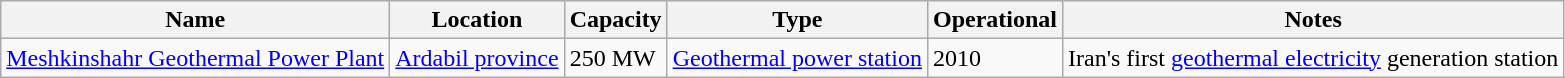<table class="wikitable sortable">
<tr>
<th>Name</th>
<th>Location</th>
<th>Capacity</th>
<th>Type</th>
<th>Operational</th>
<th>Notes</th>
</tr>
<tr>
<td><a href='#'>Meshkinshahr Geothermal Power Plant</a></td>
<td><a href='#'>Ardabil province</a></td>
<td>250 MW</td>
<td><a href='#'>Geothermal power station</a></td>
<td>2010</td>
<td>Iran's first <a href='#'>geothermal electricity</a> generation station</td>
</tr>
</table>
